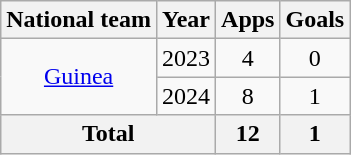<table class=wikitable style=text-align:center>
<tr>
<th>National team</th>
<th>Year</th>
<th>Apps</th>
<th>Goals</th>
</tr>
<tr>
<td rowspan="2"><a href='#'>Guinea</a></td>
<td>2023</td>
<td>4</td>
<td>0</td>
</tr>
<tr>
<td>2024</td>
<td>8</td>
<td>1</td>
</tr>
<tr>
<th colspan="2">Total</th>
<th>12</th>
<th>1</th>
</tr>
</table>
